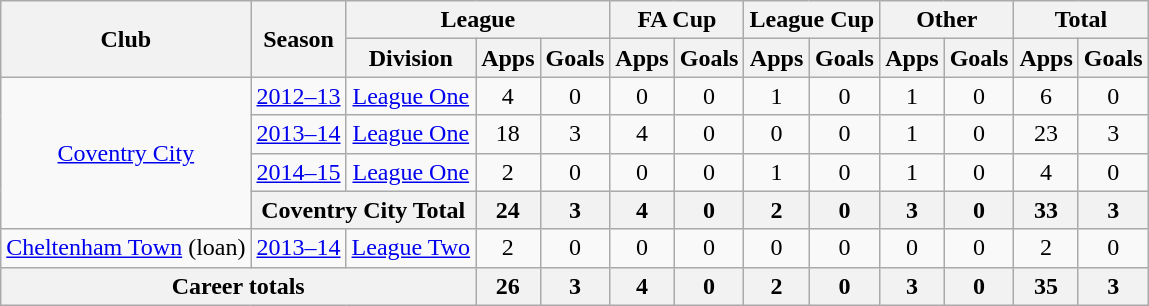<table class="wikitable" style="text-align: center;">
<tr>
<th rowspan="2">Club</th>
<th rowspan="2">Season</th>
<th colspan="3">League</th>
<th colspan="2">FA Cup</th>
<th colspan="2">League Cup</th>
<th colspan="2">Other</th>
<th colspan="2">Total</th>
</tr>
<tr>
<th>Division</th>
<th>Apps</th>
<th>Goals</th>
<th>Apps</th>
<th>Goals</th>
<th>Apps</th>
<th>Goals</th>
<th>Apps</th>
<th>Goals</th>
<th>Apps</th>
<th>Goals</th>
</tr>
<tr>
<td rowspan="4" valign="center"><a href='#'>Coventry City</a></td>
<td><a href='#'>2012–13</a></td>
<td><a href='#'>League One</a></td>
<td>4</td>
<td>0</td>
<td>0</td>
<td>0</td>
<td>1</td>
<td>0</td>
<td>1</td>
<td>0</td>
<td>6</td>
<td>0</td>
</tr>
<tr>
<td><a href='#'>2013–14</a></td>
<td><a href='#'>League One</a></td>
<td>18</td>
<td>3</td>
<td>4</td>
<td>0</td>
<td>0</td>
<td>0</td>
<td>1</td>
<td>0</td>
<td>23</td>
<td>3</td>
</tr>
<tr>
<td><a href='#'>2014–15</a></td>
<td><a href='#'>League One</a></td>
<td>2</td>
<td>0</td>
<td>0</td>
<td>0</td>
<td>1</td>
<td>0</td>
<td>1</td>
<td>0</td>
<td>4</td>
<td>0</td>
</tr>
<tr>
<th colspan="2">Coventry City Total</th>
<th>24</th>
<th>3</th>
<th>4</th>
<th>0</th>
<th>2</th>
<th>0</th>
<th>3</th>
<th>0</th>
<th>33</th>
<th>3</th>
</tr>
<tr>
<td rowspan="1" valign="center"><a href='#'>Cheltenham Town</a> (loan)</td>
<td><a href='#'>2013–14</a></td>
<td><a href='#'>League Two</a></td>
<td>2</td>
<td>0</td>
<td>0</td>
<td>0</td>
<td>0</td>
<td>0</td>
<td>0</td>
<td>0</td>
<td>2</td>
<td>0</td>
</tr>
<tr>
<th colspan="3">Career totals</th>
<th>26</th>
<th>3</th>
<th>4</th>
<th>0</th>
<th>2</th>
<th>0</th>
<th>3</th>
<th>0</th>
<th>35</th>
<th>3</th>
</tr>
</table>
